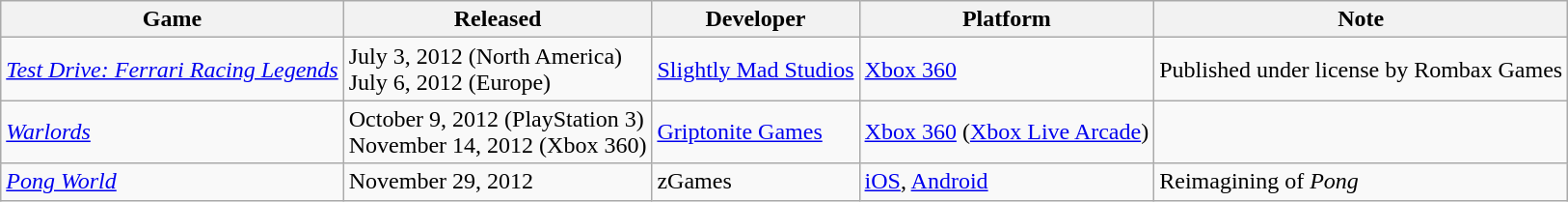<table class="wikitable sortable">
<tr>
<th>Game</th>
<th>Released</th>
<th>Developer</th>
<th>Platform</th>
<th>Note</th>
</tr>
<tr>
<td><em><a href='#'>Test Drive: Ferrari Racing Legends</a></em></td>
<td>July 3, 2012 (North America)<br>July 6, 2012 (Europe)</td>
<td><a href='#'>Slightly Mad Studios</a></td>
<td><a href='#'>Xbox 360</a></td>
<td>Published under license by Rombax Games</td>
</tr>
<tr>
<td><em><a href='#'>Warlords</a></em></td>
<td>October 9, 2012 (PlayStation 3)<br>November 14, 2012 (Xbox 360)</td>
<td><a href='#'>Griptonite Games</a></td>
<td><a href='#'>Xbox 360</a> (<a href='#'>Xbox Live Arcade</a>)</td>
<td></td>
</tr>
<tr>
<td><em><a href='#'>Pong World</a></em></td>
<td>November 29, 2012</td>
<td>zGames</td>
<td><a href='#'>iOS</a>, <a href='#'>Android</a></td>
<td>Reimagining of <em>Pong</em></td>
</tr>
</table>
